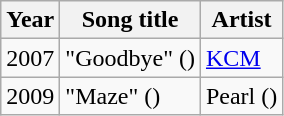<table class="wikitable sortable">
<tr>
<th scope="col">Year</th>
<th scope="col">Song title</th>
<th>Artist</th>
</tr>
<tr>
<td>2007</td>
<td>"Goodbye" ()</td>
<td><a href='#'>KCM</a></td>
</tr>
<tr>
<td>2009</td>
<td>"Maze" ()</td>
<td>Pearl ()</td>
</tr>
</table>
